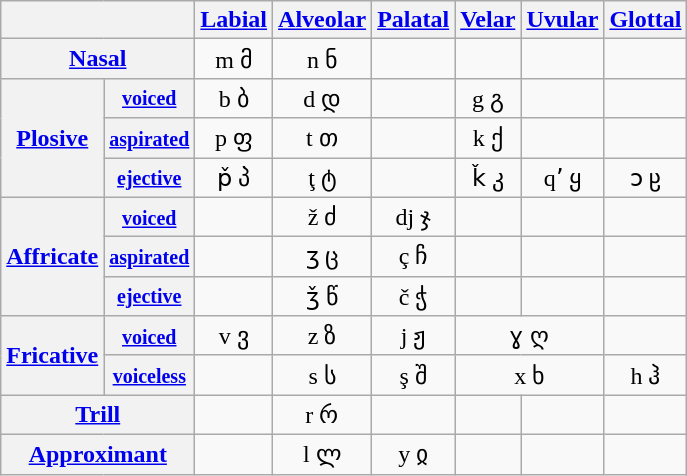<table class=wikitable style=text-align:center>
<tr>
<th colspan=2></th>
<th><a href='#'>Labial</a></th>
<th><a href='#'>Alveolar</a></th>
<th><a href='#'>Palatal</a></th>
<th><a href='#'>Velar</a></th>
<th><a href='#'>Uvular</a></th>
<th><a href='#'>Glottal</a></th>
</tr>
<tr>
<th colspan=2><a href='#'>Nasal</a></th>
<td>m  მ</td>
<td>n  ნ</td>
<td></td>
<td></td>
<td></td>
<td></td>
</tr>
<tr>
<th rowspan=3><a href='#'>Plosive</a></th>
<th><small><a href='#'>voiced</a></small></th>
<td>b  ბ</td>
<td>d  დ</td>
<td></td>
<td>g  გ</td>
<td></td>
<td></td>
</tr>
<tr>
<th><small><a href='#'>aspirated</a></small></th>
<td>p  ფ</td>
<td>t  თ</td>
<td></td>
<td>k  ქ</td>
<td></td>
<td></td>
</tr>
<tr>
<th><small><a href='#'>ejective</a></small></th>
<td>p̌  პ</td>
<td>ţ  ტ</td>
<td></td>
<td>ǩ  კ</td>
<td>qʼ  ყ</td>
<td>ɔ  ჸ</td>
</tr>
<tr>
<th rowspan=3><a href='#'>Affricate</a></th>
<th><small><a href='#'>voiced</a></small></th>
<td></td>
<td>ž  ძ</td>
<td>dj  ჯ</td>
<td></td>
<td></td>
<td></td>
</tr>
<tr>
<th><a href='#'><small></small></a><small><a href='#'>aspirated</a></small></th>
<td></td>
<td>ʒ  ც</td>
<td>ç   ჩ</td>
<td></td>
<td></td>
<td></td>
</tr>
<tr>
<th><small><a href='#'>ejective</a></small></th>
<td></td>
<td>ǯ  წ</td>
<td>č  ჭ</td>
<td></td>
<td></td>
<td></td>
</tr>
<tr>
<th rowspan=2><a href='#'>Fricative</a></th>
<th><small><a href='#'>voiced</a></small></th>
<td>v  ვ</td>
<td>z  ზ</td>
<td>j  ჟ</td>
<td colspan=2>ɣ  ღ</td>
<td></td>
</tr>
<tr>
<th><small><a href='#'>voiceless</a></small></th>
<td></td>
<td>s  ს</td>
<td>ş   შ</td>
<td colspan=2>x  ხ</td>
<td>h  ჰ</td>
</tr>
<tr>
<th colspan=2><a href='#'>Trill</a></th>
<td></td>
<td>r  რ</td>
<td></td>
<td></td>
<td></td>
<td></td>
</tr>
<tr>
<th colspan="2"><a href='#'>Approximant</a></th>
<td></td>
<td>l  ლ</td>
<td>y  ჲ</td>
<td></td>
<td></td>
<td></td>
</tr>
</table>
